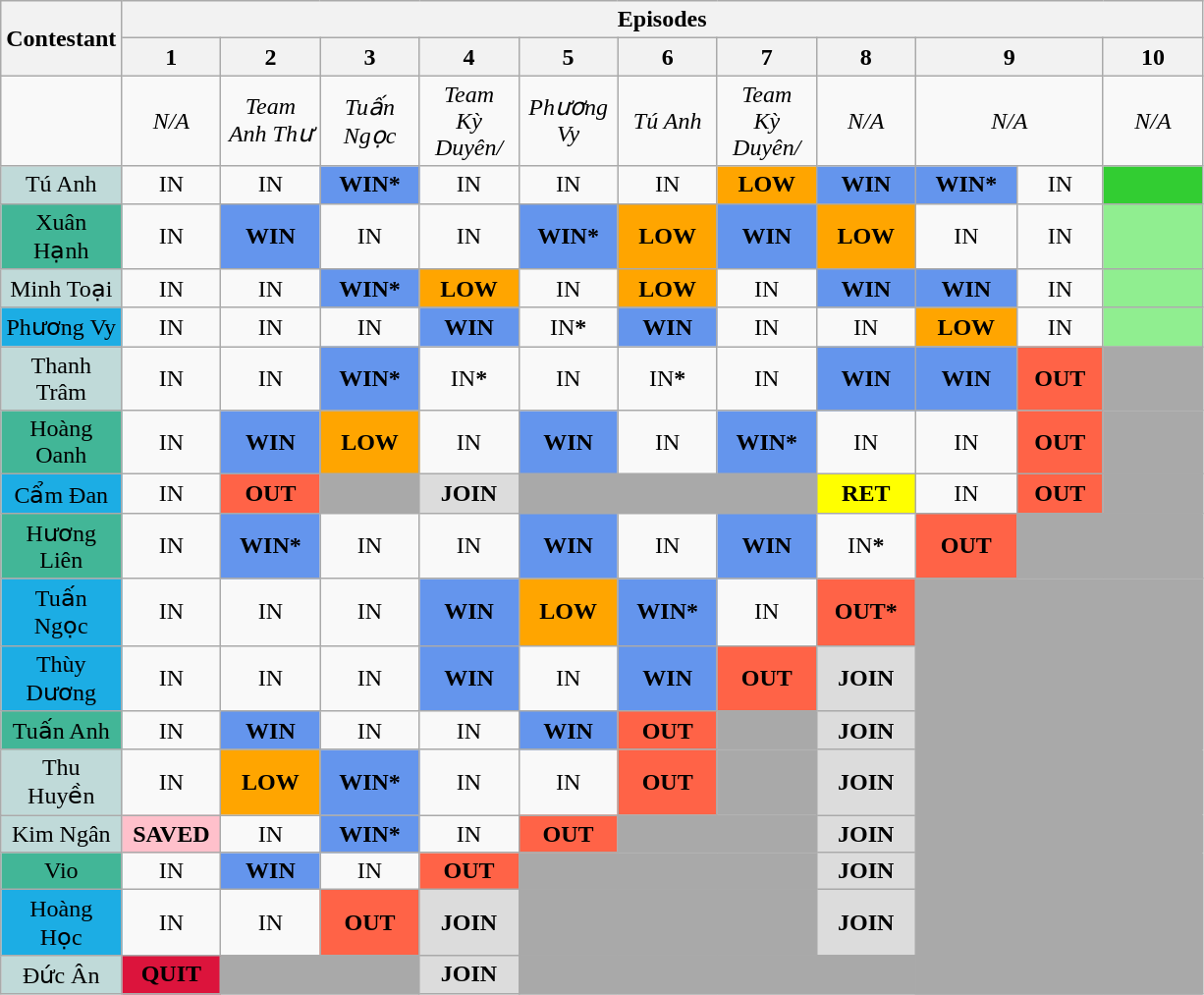<table class="wikitable" style="text-align:center;">
<tr>
<th rowspan=2 width="60">Contestant</th>
<th colspan="11">Episodes</th>
</tr>
<tr>
<th style="width:60px;">1</th>
<th style="width:60px;">2</th>
<th style="width:60px;">3</th>
<th style="width:60px;">4</th>
<th style="width:60px;">5</th>
<th style="width:60px;">6</th>
<th style="width:60px;">7</th>
<th style="width:60px;">8</th>
<th colspan="2" style="width:120px;">9</th>
<th style="width:60px;">10</th>
</tr>
<tr>
<td></td>
<td><em>N/A</em></td>
<td><em>Team<br>Anh Thư</em></td>
<td><em>Tuấn Ngọc</em></td>
<td><em>Team<br>Kỳ Duyên/<br></em></td>
<td><em>Phương Vy</em></td>
<td><em>Tú Anh</em></td>
<td><em>Team<br>Kỳ Duyên/<br></em></td>
<td><em>N/A</em></td>
<td colspan="2"><em>N/A</em></td>
<td><em>N/A</em></td>
</tr>
<tr>
<td style="background:#C0DAD9;">Tú Anh</td>
<td>IN</td>
<td>IN</td>
<td style="background:cornflowerblue;"><strong>WIN*</strong></td>
<td>IN</td>
<td>IN</td>
<td>IN</td>
<td style="background:orange"><strong>LOW</strong></td>
<td style="background:cornflowerblue"><strong>WIN</strong></td>
<td style="background:cornflowerblue"><strong>WIN*</strong></td>
<td>IN</td>
<td bgcolor="limegreen"></td>
</tr>
<tr>
<td style="background:#42B697;">Xuân Hạnh</td>
<td>IN</td>
<td style="background:cornflowerblue"><strong>WIN</strong></td>
<td>IN</td>
<td>IN</td>
<td style="background:cornflowerblue"><strong>WIN*</strong></td>
<td style="background:orange"><strong>LOW</strong></td>
<td style="background:cornflowerblue"><strong>WIN</strong></td>
<td style="background:orange"><strong>LOW</strong></td>
<td>IN</td>
<td>IN</td>
<td bgcolor="lightgreen"></td>
</tr>
<tr>
<td style="background:#C0DAD9;">Minh Toại</td>
<td>IN</td>
<td>IN</td>
<td style="background:cornflowerblue;"><strong>WIN*</strong></td>
<td style="background:orange"><strong>LOW</strong></td>
<td>IN</td>
<td style="background:orange"><strong>LOW</strong></td>
<td>IN</td>
<td style="background:cornflowerblue"><strong>WIN</strong></td>
<td style="background:cornflowerblue"><strong>WIN</strong></td>
<td>IN</td>
<td bgcolor="lightgreen"></td>
</tr>
<tr>
<td style="background:#1CADE4;">Phương Vy</td>
<td>IN</td>
<td>IN</td>
<td>IN</td>
<td style="background:cornflowerblue"><strong>WIN</strong></td>
<td>IN<strong>*</strong></td>
<td style="background:cornflowerblue"><strong>WIN</strong></td>
<td>IN</td>
<td>IN</td>
<td style="background:orange"><strong>LOW</strong></td>
<td>IN</td>
<td bgcolor="lightgreen"></td>
</tr>
<tr>
<td style="background:#C0DAD9;">Thanh Trâm</td>
<td>IN</td>
<td>IN</td>
<td style="background:cornflowerblue;"><strong>WIN*</strong></td>
<td>IN<strong>*</strong></td>
<td>IN</td>
<td>IN<strong>*</strong></td>
<td>IN</td>
<td style="background:cornflowerblue"><strong>WIN</strong></td>
<td style="background:cornflowerblue"><strong>WIN</strong></td>
<td style="background:tomato"><strong>OUT</strong></td>
<td style="background:darkgrey"></td>
</tr>
<tr>
<td style="background:#42B697;">Hoàng Oanh</td>
<td>IN</td>
<td style="background:cornflowerblue"><strong>WIN</strong></td>
<td style="background:orange"><strong>LOW</strong></td>
<td>IN</td>
<td style="background:cornflowerblue"><strong>WIN</strong></td>
<td>IN</td>
<td style="background:cornflowerblue"><strong>WIN*</strong></td>
<td>IN</td>
<td>IN</td>
<td style="background:tomato"><strong>OUT</strong></td>
<td style="background:darkgrey"></td>
</tr>
<tr>
<td style="background:#1CADE4;">Cẩm Đan</td>
<td>IN</td>
<td style="background:tomato"><strong>OUT</strong></td>
<td style="background:darkgrey"></td>
<td style="background:gainsboro;"><strong>JOIN</strong></td>
<td colspan="3" style="background:darkgrey"></td>
<td style="background:yellow;"><strong>RET</strong></td>
<td>IN</td>
<td style="background:tomato"><strong>OUT</strong></td>
<td style="background:darkgrey"></td>
</tr>
<tr>
<td style="background:#42B697;">Hương Liên</td>
<td>IN</td>
<td style="background:cornflowerblue;"><strong>WIN*</strong></td>
<td>IN</td>
<td>IN</td>
<td style="background:cornflowerblue"><strong>WIN</strong></td>
<td>IN</td>
<td style="background:cornflowerblue"><strong>WIN</strong></td>
<td>IN<strong>*</strong></td>
<td style="background:tomato"><strong>OUT</strong></td>
<td colspan="2" style="background:darkgrey"></td>
</tr>
<tr>
<td style="background:#1CADE4;">Tuấn Ngọc</td>
<td>IN</td>
<td>IN</td>
<td>IN</td>
<td style="background:cornflowerblue"><strong>WIN</strong></td>
<td style="background:orange"><strong>LOW</strong></td>
<td style="background:cornflowerblue"><strong>WIN*</strong></td>
<td>IN</td>
<td style="background:tomato"><strong>OUT*</strong></td>
<td colspan="3" rowspan="8" style="background:darkgrey"></td>
</tr>
<tr>
<td style="background:#1CADE4;">Thùy Dương</td>
<td>IN</td>
<td>IN</td>
<td>IN</td>
<td style="background:cornflowerblue"><strong>WIN</strong></td>
<td>IN</td>
<td style="background:cornflowerblue"><strong>WIN</strong></td>
<td style="background:tomato"><strong>OUT</strong></td>
<td style="background:gainsboro"><strong>JOIN</strong></td>
</tr>
<tr>
<td style="background:#42B697;">Tuấn Anh</td>
<td>IN</td>
<td style="background:cornflowerblue"><strong>WIN</strong></td>
<td>IN</td>
<td>IN</td>
<td style="background:cornflowerblue"><strong>WIN</strong></td>
<td style="background:tomato"><strong>OUT</strong></td>
<td style="background:darkgrey"></td>
<td style="background:gainsboro;"><strong>JOIN</strong></td>
</tr>
<tr>
<td style="background:#C0DAD9;">Thu Huyền</td>
<td>IN</td>
<td style="background:orange"><strong>LOW</strong></td>
<td style="background:cornflowerblue;"><strong>WIN*</strong></td>
<td>IN</td>
<td>IN</td>
<td style="background:tomato"><strong>OUT</strong></td>
<td style="background:darkgrey"></td>
<td style="background:gainsboro;"><strong>JOIN</strong></td>
</tr>
<tr>
<td style="background:#C0DAD9;">Kim Ngân</td>
<td style="background:pink"><strong>SAVED</strong></td>
<td>IN</td>
<td style="background:cornflowerblue;"><strong>WIN*</strong></td>
<td>IN</td>
<td style="background:tomato"><strong>OUT</strong></td>
<td colspan="2" style="background:darkgrey"></td>
<td style="background:gainsboro;"><strong>JOIN</strong></td>
</tr>
<tr>
<td style="background:#42B697;">Vio</td>
<td>IN</td>
<td style="background:cornflowerblue"><strong>WIN</strong></td>
<td>IN</td>
<td style="background:tomato"><strong>OUT</strong></td>
<td colspan="3" style="background:darkgrey"></td>
<td style="background:gainsboro;"><strong>JOIN</strong></td>
</tr>
<tr>
<td style="background:#1CADE4;">Hoàng Học</td>
<td>IN</td>
<td>IN</td>
<td style="background:tomato"><strong>OUT</strong></td>
<td style="background:gainsboro;"><strong>JOIN</strong></td>
<td colspan="3" style="background:darkgrey"></td>
<td style="background:gainsboro;"><strong>JOIN</strong></td>
</tr>
<tr>
<td style="background:#C0DAD9;">Đức Ân</td>
<td style="background:crimson;"><span><strong>QUIT</strong></span></td>
<td colspan="2" style="background:darkgrey"></td>
<td style="background:gainsboro;"><strong>JOIN</strong></td>
<td colspan="7" style="background:darkgrey;"></td>
</tr>
</table>
